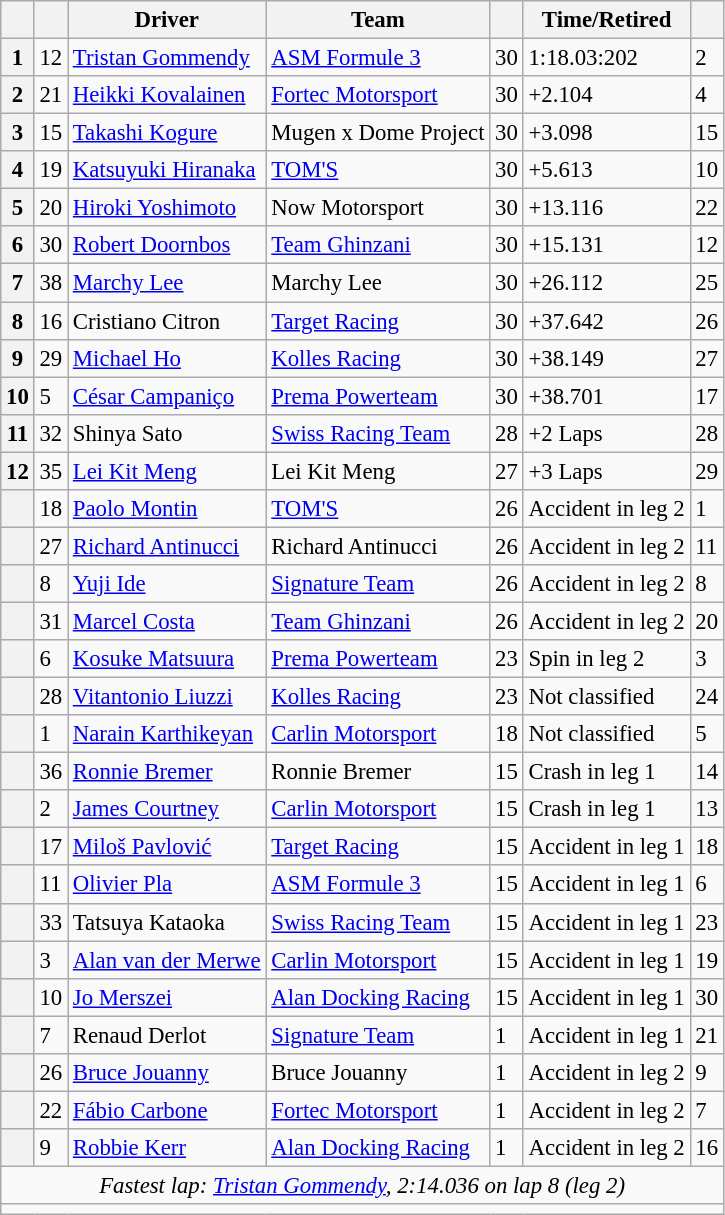<table class="wikitable" style="font-size: 95%;">
<tr>
<th scope="col"></th>
<th scope="col"></th>
<th scope="col">Driver</th>
<th scope="col">Team</th>
<th scope="col"></th>
<th scope="col">Time/Retired</th>
<th scope="col"></th>
</tr>
<tr>
<th scope="row">1</th>
<td>12</td>
<td> <a href='#'>Tristan Gommendy</a></td>
<td><a href='#'>ASM Formule 3</a></td>
<td>30</td>
<td>1:18.03:202</td>
<td>2</td>
</tr>
<tr>
<th scope="row">2</th>
<td>21</td>
<td> <a href='#'>Heikki Kovalainen</a></td>
<td><a href='#'>Fortec Motorsport</a></td>
<td>30</td>
<td>+2.104</td>
<td>4</td>
</tr>
<tr>
<th scope="row">3</th>
<td>15</td>
<td> <a href='#'>Takashi Kogure</a></td>
<td>Mugen x Dome Project</td>
<td>30</td>
<td>+3.098</td>
<td>15</td>
</tr>
<tr>
<th scope="row">4</th>
<td>19</td>
<td> <a href='#'>Katsuyuki Hiranaka</a></td>
<td><a href='#'>TOM'S</a></td>
<td>30</td>
<td>+5.613</td>
<td>10</td>
</tr>
<tr>
<th scope="row">5</th>
<td>20</td>
<td> <a href='#'>Hiroki Yoshimoto</a></td>
<td>Now Motorsport</td>
<td>30</td>
<td>+13.116</td>
<td>22</td>
</tr>
<tr>
<th scope="row">6</th>
<td>30</td>
<td> <a href='#'>Robert Doornbos</a></td>
<td><a href='#'>Team Ghinzani</a></td>
<td>30</td>
<td>+15.131</td>
<td>12</td>
</tr>
<tr>
<th scope="row">7</th>
<td>38</td>
<td> <a href='#'>Marchy Lee</a></td>
<td>Marchy Lee</td>
<td>30</td>
<td>+26.112</td>
<td>25</td>
</tr>
<tr>
<th scope="row">8</th>
<td>16</td>
<td> Cristiano Citron</td>
<td><a href='#'>Target Racing</a></td>
<td>30</td>
<td>+37.642</td>
<td>26</td>
</tr>
<tr>
<th scope="row">9</th>
<td>29</td>
<td> <a href='#'>Michael Ho</a></td>
<td><a href='#'>Kolles Racing</a></td>
<td>30</td>
<td>+38.149</td>
<td>27</td>
</tr>
<tr>
<th scope="row">10</th>
<td>5</td>
<td> <a href='#'>César Campaniço</a></td>
<td><a href='#'>Prema Powerteam</a></td>
<td>30</td>
<td>+38.701</td>
<td>17</td>
</tr>
<tr>
<th scope="row">11</th>
<td>32</td>
<td> Shinya Sato</td>
<td><a href='#'>Swiss Racing Team</a></td>
<td>28</td>
<td>+2 Laps</td>
<td>28</td>
</tr>
<tr>
<th scope="row">12</th>
<td>35</td>
<td> <a href='#'>Lei Kit Meng</a></td>
<td>Lei Kit Meng</td>
<td>27</td>
<td>+3 Laps</td>
<td>29</td>
</tr>
<tr>
<th scope="row"></th>
<td>18</td>
<td> <a href='#'>Paolo Montin</a></td>
<td><a href='#'>TOM'S</a></td>
<td>26</td>
<td>Accident in leg 2</td>
<td>1</td>
</tr>
<tr>
<th scope="row"></th>
<td>27</td>
<td> <a href='#'>Richard Antinucci</a></td>
<td>Richard Antinucci</td>
<td>26</td>
<td>Accident in leg 2</td>
<td>11</td>
</tr>
<tr>
<th scope="row"></th>
<td>8</td>
<td> <a href='#'>Yuji Ide</a></td>
<td><a href='#'>Signature Team</a></td>
<td>26</td>
<td>Accident in leg 2</td>
<td>8</td>
</tr>
<tr>
<th scope="row"></th>
<td>31</td>
<td> <a href='#'>Marcel Costa</a></td>
<td><a href='#'>Team Ghinzani</a></td>
<td>26</td>
<td>Accident in leg 2</td>
<td>20</td>
</tr>
<tr>
<th scope="row"></th>
<td>6</td>
<td> <a href='#'>Kosuke Matsuura</a></td>
<td><a href='#'>Prema Powerteam</a></td>
<td>23</td>
<td>Spin in leg 2</td>
<td>3</td>
</tr>
<tr>
<th scope="row"></th>
<td>28</td>
<td> <a href='#'>Vitantonio Liuzzi</a></td>
<td><a href='#'>Kolles Racing</a></td>
<td>23</td>
<td>Not classified</td>
<td>24</td>
</tr>
<tr>
<th scope="row"></th>
<td>1</td>
<td> <a href='#'>Narain Karthikeyan</a></td>
<td><a href='#'>Carlin Motorsport</a></td>
<td>18</td>
<td>Not classified</td>
<td>5</td>
</tr>
<tr>
<th scope="row"></th>
<td>36</td>
<td> <a href='#'>Ronnie Bremer</a></td>
<td>Ronnie Bremer</td>
<td>15</td>
<td>Crash in leg 1</td>
<td>14</td>
</tr>
<tr>
<th scope="row"></th>
<td>2</td>
<td> <a href='#'>James Courtney</a></td>
<td><a href='#'>Carlin Motorsport</a></td>
<td>15</td>
<td>Crash in leg 1</td>
<td>13</td>
</tr>
<tr>
<th scope="row"></th>
<td>17</td>
<td> <a href='#'>Miloš Pavlović</a></td>
<td><a href='#'>Target Racing</a></td>
<td>15</td>
<td>Accident in leg 1</td>
<td>18</td>
</tr>
<tr>
<th scope="row"></th>
<td>11</td>
<td> <a href='#'>Olivier Pla</a></td>
<td><a href='#'>ASM Formule 3</a></td>
<td>15</td>
<td>Accident in leg 1</td>
<td>6</td>
</tr>
<tr>
<th scope="row"></th>
<td>33</td>
<td> Tatsuya Kataoka</td>
<td><a href='#'>Swiss Racing Team</a></td>
<td>15</td>
<td>Accident in leg  1</td>
<td>23</td>
</tr>
<tr>
<th scope="row"></th>
<td>3</td>
<td> <a href='#'>Alan van der Merwe</a></td>
<td><a href='#'>Carlin Motorsport</a></td>
<td>15</td>
<td>Accident in leg 1</td>
<td>19</td>
</tr>
<tr>
<th scope="row"></th>
<td>10</td>
<td> <a href='#'>Jo Merszei</a></td>
<td><a href='#'>Alan Docking Racing</a></td>
<td>15</td>
<td>Accident in leg 1</td>
<td>30</td>
</tr>
<tr>
<th scope="row"></th>
<td>7</td>
<td> Renaud Derlot</td>
<td><a href='#'>Signature Team</a></td>
<td>1</td>
<td>Accident in leg 1</td>
<td>21</td>
</tr>
<tr>
<th scope="row"></th>
<td>26</td>
<td> <a href='#'>Bruce Jouanny</a></td>
<td>Bruce Jouanny</td>
<td>1</td>
<td>Accident in leg 2</td>
<td>9</td>
</tr>
<tr>
<th scope="row"></th>
<td>22</td>
<td> <a href='#'>Fábio Carbone</a></td>
<td><a href='#'>Fortec Motorsport</a></td>
<td>1</td>
<td>Accident in leg 2</td>
<td>7</td>
</tr>
<tr>
<th scope="row"></th>
<td>9</td>
<td> <a href='#'>Robbie Kerr</a></td>
<td><a href='#'>Alan Docking Racing</a></td>
<td>1</td>
<td>Accident in leg 2</td>
<td>16</td>
</tr>
<tr>
<td colspan=7 align=center><em>Fastest lap: <a href='#'>Tristan Gommendy</a>, 2:14.036  on lap 8 (leg 2)</em></td>
</tr>
<tr>
<td colspan=7></td>
</tr>
</table>
